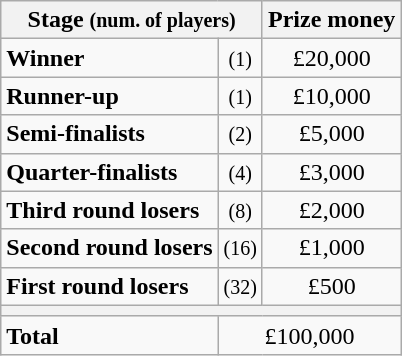<table class="wikitable">
<tr>
<th colspan=2>Stage <small>(num. of players)</small></th>
<th>Prize money</th>
</tr>
<tr>
<td><strong>Winner</strong></td>
<td align=center><small>(1)</small></td>
<td align=center>£20,000</td>
</tr>
<tr>
<td><strong>Runner-up</strong></td>
<td align=center><small>(1)</small></td>
<td align=center>£10,000</td>
</tr>
<tr>
<td><strong>Semi-finalists</strong></td>
<td align=center><small>(2)</small></td>
<td align=center>£5,000</td>
</tr>
<tr>
<td><strong>Quarter-finalists</strong></td>
<td align=center><small>(4)</small></td>
<td align=center>£3,000</td>
</tr>
<tr>
<td><strong>Third round losers</strong></td>
<td align=center><small>(8)</small></td>
<td align=center>£2,000</td>
</tr>
<tr>
<td><strong>Second round losers</strong></td>
<td align=center><small>(16)</small></td>
<td align=center>£1,000</td>
</tr>
<tr>
<td><strong>First round losers</strong></td>
<td align=center><small>(32)</small></td>
<td align=center>£500</td>
</tr>
<tr>
<th colspan=3></th>
</tr>
<tr>
<td><strong>Total</strong></td>
<td align=center colspan=2>£100,000</td>
</tr>
</table>
